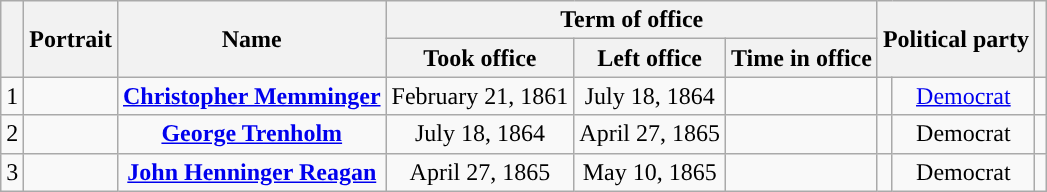<table class="wikitable" style="text-align:center;">
<tr>
<th rowspan=2></th>
<th rowspan=2>Portrait</th>
<th rowspan=2>Name<br></th>
<th colspan=3>Term of office</th>
<th colspan=2 rowspan=2>Political party</th>
<th rowspan=2></th>
</tr>
<tr>
<th>Took office</th>
<th>Left office</th>
<th>Time in office</th>
</tr>
<tr>
<td>1</td>
<td></td>
<td><strong><a href='#'>Christopher Memminger</a></strong><br></td>
<td>February 21, 1861</td>
<td>July 18, 1864</td>
<td></td>
<td style="background-color: "></td>
<td><a href='#'>Democrat</a></td>
<td></td>
</tr>
<tr>
<td>2</td>
<td></td>
<td><strong><a href='#'>George Trenholm</a></strong><br></td>
<td>July 18, 1864</td>
<td>April 27, 1865</td>
<td></td>
<td style="background-color: "></td>
<td>Democrat</td>
<td></td>
</tr>
<tr>
<td>3</td>
<td></td>
<td><strong><a href='#'>John Henninger Reagan</a></strong><br></td>
<td>April 27, 1865</td>
<td>May 10, 1865</td>
<td></td>
<td style="background-color: "></td>
<td>Democrat</td>
<td></td>
</tr>
</table>
